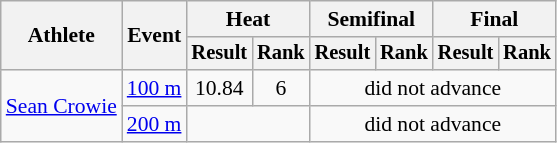<table class="wikitable" style="font-size:90%">
<tr>
<th rowspan=2>Athlete</th>
<th rowspan=2>Event</th>
<th colspan=2>Heat</th>
<th colspan=2>Semifinal</th>
<th colspan=2>Final</th>
</tr>
<tr style="font-size:95%">
<th>Result</th>
<th>Rank</th>
<th>Result</th>
<th>Rank</th>
<th>Result</th>
<th>Rank</th>
</tr>
<tr align=center>
<td align=left rowspan=2><a href='#'>Sean Crowie</a></td>
<td align=left><a href='#'>100 m</a></td>
<td>10.84</td>
<td>6</td>
<td colspan=4>did not advance</td>
</tr>
<tr align=center>
<td align=left><a href='#'>200 m</a></td>
<td colspan=2></td>
<td colspan=4>did not advance</td>
</tr>
</table>
